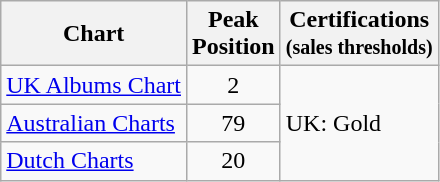<table class="wikitable">
<tr>
<th>Chart</th>
<th>Peak<br>Position</th>
<th>Certifications<br><small>(sales thresholds)</small></th>
</tr>
<tr>
<td><a href='#'>UK Albums Chart</a></td>
<td style="text-align:center">2</td>
<td rowspan="3">UK: Gold</td>
</tr>
<tr>
<td><a href='#'>Australian Charts</a></td>
<td style="text-align:center;">79</td>
</tr>
<tr>
<td><a href='#'>Dutch Charts</a></td>
<td style="text-align:center;">20</td>
</tr>
</table>
